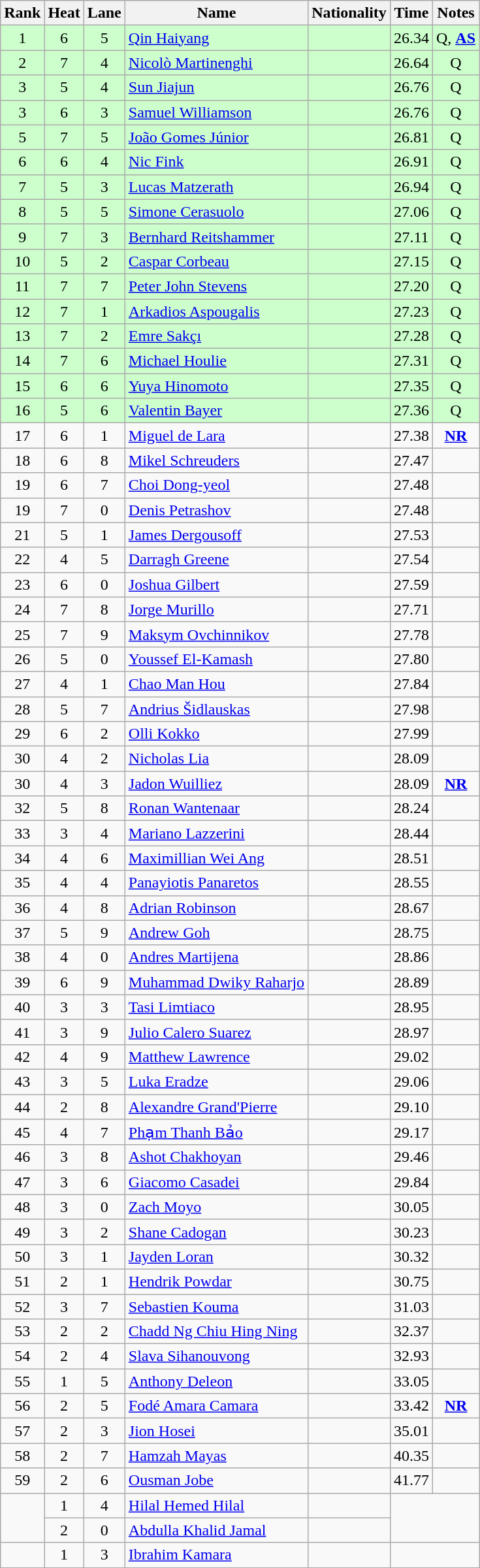<table class="wikitable sortable" style="text-align:center">
<tr>
<th>Rank</th>
<th>Heat</th>
<th>Lane</th>
<th>Name</th>
<th>Nationality</th>
<th>Time</th>
<th>Notes</th>
</tr>
<tr bgcolor=ccffcc>
<td>1</td>
<td>6</td>
<td>5</td>
<td align=left><a href='#'>Qin Haiyang</a></td>
<td align=left></td>
<td>26.34</td>
<td>Q, <strong><a href='#'>AS</a></strong></td>
</tr>
<tr bgcolor=ccffcc>
<td>2</td>
<td>7</td>
<td>4</td>
<td align=left><a href='#'>Nicolò Martinenghi</a></td>
<td align=left></td>
<td>26.64</td>
<td>Q</td>
</tr>
<tr bgcolor=ccffcc>
<td>3</td>
<td>5</td>
<td>4</td>
<td align=left><a href='#'>Sun Jiajun</a></td>
<td align=left></td>
<td>26.76</td>
<td>Q</td>
</tr>
<tr bgcolor=ccffcc>
<td>3</td>
<td>6</td>
<td>3</td>
<td align=left><a href='#'>Samuel Williamson</a></td>
<td align=left></td>
<td>26.76</td>
<td>Q</td>
</tr>
<tr bgcolor=ccffcc>
<td>5</td>
<td>7</td>
<td>5</td>
<td align=left><a href='#'>João Gomes Júnior</a></td>
<td align=left></td>
<td>26.81</td>
<td>Q</td>
</tr>
<tr bgcolor=ccffcc>
<td>6</td>
<td>6</td>
<td>4</td>
<td align=left><a href='#'>Nic Fink</a></td>
<td align=left></td>
<td>26.91</td>
<td>Q</td>
</tr>
<tr bgcolor=ccffcc>
<td>7</td>
<td>5</td>
<td>3</td>
<td align=left><a href='#'>Lucas Matzerath</a></td>
<td align=left></td>
<td>26.94</td>
<td>Q</td>
</tr>
<tr bgcolor=ccffcc>
<td>8</td>
<td>5</td>
<td>5</td>
<td align=left><a href='#'>Simone Cerasuolo</a></td>
<td align=left></td>
<td>27.06</td>
<td>Q</td>
</tr>
<tr bgcolor=ccffcc>
<td>9</td>
<td>7</td>
<td>3</td>
<td align=left><a href='#'>Bernhard Reitshammer</a></td>
<td align=left></td>
<td>27.11</td>
<td>Q</td>
</tr>
<tr bgcolor=ccffcc>
<td>10</td>
<td>5</td>
<td>2</td>
<td align=left><a href='#'>Caspar Corbeau</a></td>
<td align=left></td>
<td>27.15</td>
<td>Q</td>
</tr>
<tr bgcolor=ccffcc>
<td>11</td>
<td>7</td>
<td>7</td>
<td align=left><a href='#'>Peter John Stevens</a></td>
<td align=left></td>
<td>27.20</td>
<td>Q</td>
</tr>
<tr bgcolor=ccffcc>
<td>12</td>
<td>7</td>
<td>1</td>
<td align=left><a href='#'>Arkadios Aspougalis</a></td>
<td align=left></td>
<td>27.23</td>
<td>Q</td>
</tr>
<tr bgcolor=ccffcc>
<td>13</td>
<td>7</td>
<td>2</td>
<td align=left><a href='#'>Emre Sakçı</a></td>
<td align=left></td>
<td>27.28</td>
<td>Q</td>
</tr>
<tr bgcolor=ccffcc>
<td>14</td>
<td>7</td>
<td>6</td>
<td align=left><a href='#'>Michael Houlie</a></td>
<td align=left></td>
<td>27.31</td>
<td>Q</td>
</tr>
<tr bgcolor=ccffcc>
<td>15</td>
<td>6</td>
<td>6</td>
<td align=left><a href='#'>Yuya Hinomoto</a></td>
<td align=left></td>
<td>27.35</td>
<td>Q</td>
</tr>
<tr bgcolor=ccffcc>
<td>16</td>
<td>5</td>
<td>6</td>
<td align=left><a href='#'>Valentin Bayer</a></td>
<td align=left></td>
<td>27.36</td>
<td>Q</td>
</tr>
<tr>
<td>17</td>
<td>6</td>
<td>1</td>
<td align=left><a href='#'>Miguel de Lara</a></td>
<td align=left></td>
<td>27.38</td>
<td><strong><a href='#'>NR</a></strong></td>
</tr>
<tr>
<td>18</td>
<td>6</td>
<td>8</td>
<td align=left><a href='#'>Mikel Schreuders</a></td>
<td align=left></td>
<td>27.47</td>
<td></td>
</tr>
<tr>
<td>19</td>
<td>6</td>
<td>7</td>
<td align=left><a href='#'>Choi Dong-yeol</a></td>
<td align=left></td>
<td>27.48</td>
<td></td>
</tr>
<tr>
<td>19</td>
<td>7</td>
<td>0</td>
<td align=left><a href='#'>Denis Petrashov</a></td>
<td align=left></td>
<td>27.48</td>
<td></td>
</tr>
<tr>
<td>21</td>
<td>5</td>
<td>1</td>
<td align=left><a href='#'>James Dergousoff</a></td>
<td align=left></td>
<td>27.53</td>
<td></td>
</tr>
<tr>
<td>22</td>
<td>4</td>
<td>5</td>
<td align=left><a href='#'>Darragh Greene</a></td>
<td align=left></td>
<td>27.54</td>
<td></td>
</tr>
<tr>
<td>23</td>
<td>6</td>
<td>0</td>
<td align=left><a href='#'>Joshua Gilbert</a></td>
<td align=left></td>
<td>27.59</td>
<td></td>
</tr>
<tr>
<td>24</td>
<td>7</td>
<td>8</td>
<td align=left><a href='#'>Jorge Murillo</a></td>
<td align=left></td>
<td>27.71</td>
<td></td>
</tr>
<tr>
<td>25</td>
<td>7</td>
<td>9</td>
<td align=left><a href='#'>Maksym Ovchinnikov</a></td>
<td align=left></td>
<td>27.78</td>
<td></td>
</tr>
<tr>
<td>26</td>
<td>5</td>
<td>0</td>
<td align=left><a href='#'>Youssef El-Kamash</a></td>
<td align=left></td>
<td>27.80</td>
<td></td>
</tr>
<tr>
<td>27</td>
<td>4</td>
<td>1</td>
<td align=left><a href='#'>Chao Man Hou</a></td>
<td align=left></td>
<td>27.84</td>
<td></td>
</tr>
<tr>
<td>28</td>
<td>5</td>
<td>7</td>
<td align=left><a href='#'>Andrius Šidlauskas</a></td>
<td align=left></td>
<td>27.98</td>
<td></td>
</tr>
<tr>
<td>29</td>
<td>6</td>
<td>2</td>
<td align=left><a href='#'>Olli Kokko</a></td>
<td align=left></td>
<td>27.99</td>
<td></td>
</tr>
<tr>
<td>30</td>
<td>4</td>
<td>2</td>
<td align=left><a href='#'>Nicholas Lia</a></td>
<td align=left></td>
<td>28.09</td>
<td></td>
</tr>
<tr>
<td>30</td>
<td>4</td>
<td>3</td>
<td align=left><a href='#'>Jadon Wuilliez</a></td>
<td align=left></td>
<td>28.09</td>
<td><strong><a href='#'>NR</a></strong></td>
</tr>
<tr>
<td>32</td>
<td>5</td>
<td>8</td>
<td align=left><a href='#'>Ronan Wantenaar</a></td>
<td align=left></td>
<td>28.24</td>
<td></td>
</tr>
<tr>
<td>33</td>
<td>3</td>
<td>4</td>
<td align=left><a href='#'>Mariano Lazzerini</a></td>
<td align=left></td>
<td>28.44</td>
<td></td>
</tr>
<tr>
<td>34</td>
<td>4</td>
<td>6</td>
<td align=left><a href='#'>Maximillian Wei Ang</a></td>
<td align=left></td>
<td>28.51</td>
<td></td>
</tr>
<tr>
<td>35</td>
<td>4</td>
<td>4</td>
<td align=left><a href='#'>Panayiotis Panaretos</a></td>
<td align=left></td>
<td>28.55</td>
<td></td>
</tr>
<tr>
<td>36</td>
<td>4</td>
<td>8</td>
<td align=left><a href='#'>Adrian Robinson</a></td>
<td align=left></td>
<td>28.67</td>
<td></td>
</tr>
<tr>
<td>37</td>
<td>5</td>
<td>9</td>
<td align=left><a href='#'>Andrew Goh</a></td>
<td align=left></td>
<td>28.75</td>
<td></td>
</tr>
<tr>
<td>38</td>
<td>4</td>
<td>0</td>
<td align=left><a href='#'>Andres Martijena</a></td>
<td align=left></td>
<td>28.86</td>
<td></td>
</tr>
<tr>
<td>39</td>
<td>6</td>
<td>9</td>
<td align=left><a href='#'>Muhammad Dwiky Raharjo</a></td>
<td align=left></td>
<td>28.89</td>
<td></td>
</tr>
<tr>
<td>40</td>
<td>3</td>
<td>3</td>
<td align=left><a href='#'>Tasi Limtiaco</a></td>
<td align=left></td>
<td>28.95</td>
<td></td>
</tr>
<tr>
<td>41</td>
<td>3</td>
<td>9</td>
<td align=left><a href='#'>Julio Calero Suarez</a></td>
<td align=left></td>
<td>28.97</td>
<td></td>
</tr>
<tr>
<td>42</td>
<td>4</td>
<td>9</td>
<td align=left><a href='#'>Matthew Lawrence</a></td>
<td align=left></td>
<td>29.02</td>
<td></td>
</tr>
<tr>
<td>43</td>
<td>3</td>
<td>5</td>
<td align=left><a href='#'>Luka Eradze</a></td>
<td align=left></td>
<td>29.06</td>
<td></td>
</tr>
<tr>
<td>44</td>
<td>2</td>
<td>8</td>
<td align=left><a href='#'>Alexandre Grand'Pierre</a></td>
<td align=left></td>
<td>29.10</td>
<td></td>
</tr>
<tr>
<td>45</td>
<td>4</td>
<td>7</td>
<td align=left><a href='#'>Phạm Thanh Bảo</a></td>
<td align=left></td>
<td>29.17</td>
<td></td>
</tr>
<tr>
<td>46</td>
<td>3</td>
<td>8</td>
<td align=left><a href='#'>Ashot Chakhoyan</a></td>
<td align=left></td>
<td>29.46</td>
<td></td>
</tr>
<tr>
<td>47</td>
<td>3</td>
<td>6</td>
<td align=left><a href='#'>Giacomo Casadei</a></td>
<td align=left></td>
<td>29.84</td>
<td></td>
</tr>
<tr>
<td>48</td>
<td>3</td>
<td>0</td>
<td align=left><a href='#'>Zach Moyo</a></td>
<td align=left></td>
<td>30.05</td>
<td></td>
</tr>
<tr>
<td>49</td>
<td>3</td>
<td>2</td>
<td align=left><a href='#'>Shane Cadogan</a></td>
<td align=left></td>
<td>30.23</td>
<td></td>
</tr>
<tr>
<td>50</td>
<td>3</td>
<td>1</td>
<td align=left><a href='#'>Jayden Loran</a></td>
<td align=left></td>
<td>30.32</td>
<td></td>
</tr>
<tr>
<td>51</td>
<td>2</td>
<td>1</td>
<td align=left><a href='#'>Hendrik Powdar</a></td>
<td align=left></td>
<td>30.75</td>
<td></td>
</tr>
<tr>
<td>52</td>
<td>3</td>
<td>7</td>
<td align=left><a href='#'>Sebastien Kouma</a></td>
<td align=left></td>
<td>31.03</td>
<td></td>
</tr>
<tr>
<td>53</td>
<td>2</td>
<td>2</td>
<td align=left><a href='#'>Chadd Ng Chiu Hing Ning</a></td>
<td align=left></td>
<td>32.37</td>
<td></td>
</tr>
<tr>
<td>54</td>
<td>2</td>
<td>4</td>
<td align=left><a href='#'>Slava Sihanouvong</a></td>
<td align=left></td>
<td>32.93</td>
<td></td>
</tr>
<tr>
<td>55</td>
<td>1</td>
<td>5</td>
<td align=left><a href='#'>Anthony Deleon</a></td>
<td align=left></td>
<td>33.05</td>
<td></td>
</tr>
<tr>
<td>56</td>
<td>2</td>
<td>5</td>
<td align=left><a href='#'>Fodé Amara Camara</a></td>
<td align=left></td>
<td>33.42</td>
<td><strong><a href='#'>NR</a></strong></td>
</tr>
<tr>
<td>57</td>
<td>2</td>
<td>3</td>
<td align=left><a href='#'>Jion Hosei</a></td>
<td align=left></td>
<td>35.01</td>
<td></td>
</tr>
<tr>
<td>58</td>
<td>2</td>
<td>7</td>
<td align=left><a href='#'>Hamzah Mayas</a></td>
<td align=left></td>
<td>40.35</td>
<td></td>
</tr>
<tr>
<td>59</td>
<td>2</td>
<td>6</td>
<td align=left><a href='#'>Ousman Jobe</a></td>
<td align=left></td>
<td>41.77</td>
<td></td>
</tr>
<tr>
<td rowspan=2></td>
<td>1</td>
<td>4</td>
<td align=left><a href='#'>Hilal Hemed Hilal</a></td>
<td align=left></td>
<td colspan=2 rowspan=2></td>
</tr>
<tr>
<td>2</td>
<td>0</td>
<td align=left><a href='#'>Abdulla Khalid Jamal </a></td>
<td align=left></td>
</tr>
<tr>
<td></td>
<td>1</td>
<td>3</td>
<td align=left><a href='#'>Ibrahim Kamara</a></td>
<td align=left></td>
<td colspan=2></td>
</tr>
</table>
